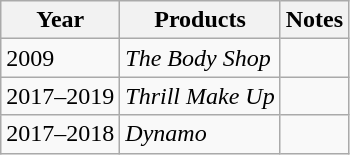<table class="wikitable">
<tr>
<th>Year</th>
<th>Products</th>
<th>Notes</th>
</tr>
<tr>
<td>2009</td>
<td><em>The Body Shop</em></td>
<td></td>
</tr>
<tr>
<td>2017–2019</td>
<td><em>Thrill Make Up</em></td>
<td></td>
</tr>
<tr>
<td>2017–2018</td>
<td><em>Dynamo</em></td>
<td></td>
</tr>
</table>
